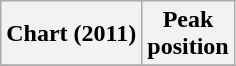<table class="wikitable plainrowheaders">
<tr>
<th scope="col">Chart (2011)</th>
<th scope="col">Peak<br>position</th>
</tr>
<tr>
</tr>
</table>
